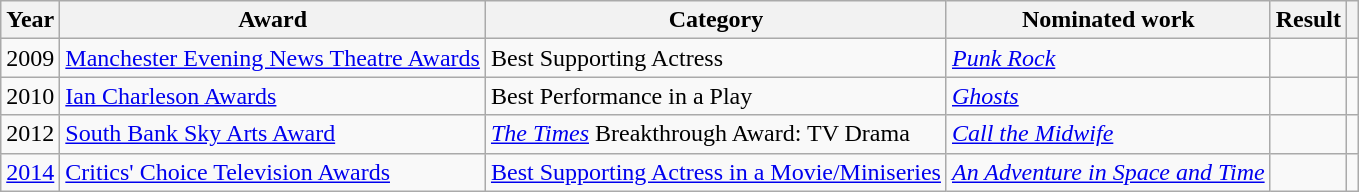<table class="wikitable">
<tr>
<th>Year</th>
<th>Award</th>
<th>Category</th>
<th>Nominated work</th>
<th>Result</th>
<th></th>
</tr>
<tr>
<td>2009</td>
<td><a href='#'>Manchester Evening News Theatre Awards</a></td>
<td>Best Supporting Actress</td>
<td><a href='#'><em>Punk Rock</em></a></td>
<td></td>
<td style = "text-align: center;"></td>
</tr>
<tr>
<td>2010</td>
<td><a href='#'>Ian Charleson Awards</a></td>
<td>Best Performance in a Play</td>
<td><em><a href='#'>Ghosts</a></em></td>
<td></td>
<td style = "text-align: center;"></td>
</tr>
<tr>
<td>2012</td>
<td><a href='#'>South Bank Sky Arts Award</a></td>
<td><em><a href='#'>The Times</a></em> Breakthrough Award: TV Drama</td>
<td><em><a href='#'>Call the Midwife</a></em></td>
<td></td>
<td style = "text-align: center;"></td>
</tr>
<tr>
<td><a href='#'>2014</a></td>
<td><a href='#'>Critics' Choice Television Awards</a></td>
<td><a href='#'>Best Supporting Actress in a Movie/Miniseries</a></td>
<td><em><a href='#'>An Adventure in Space and Time</a></em></td>
<td></td>
<td style = "text-align: center;"></td>
</tr>
</table>
